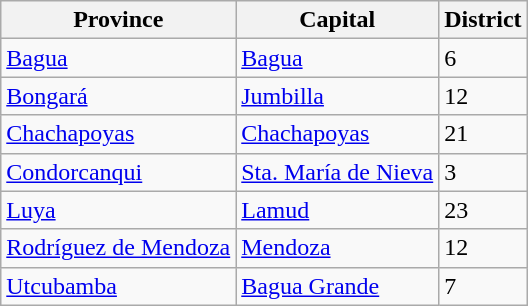<table class="wikitable">
<tr>
<th>Province</th>
<th>Capital</th>
<th>District</th>
</tr>
<tr>
<td><a href='#'>Bagua</a></td>
<td><a href='#'>Bagua</a></td>
<td>6</td>
</tr>
<tr>
<td><a href='#'>Bongará</a></td>
<td><a href='#'>Jumbilla</a></td>
<td>12</td>
</tr>
<tr>
<td><a href='#'>Chachapoyas</a></td>
<td><a href='#'>Chachapoyas</a></td>
<td>21</td>
</tr>
<tr>
<td><a href='#'>Condorcanqui</a></td>
<td><a href='#'>Sta. María de Nieva</a></td>
<td>3</td>
</tr>
<tr>
<td><a href='#'>Luya</a></td>
<td><a href='#'>Lamud</a></td>
<td>23</td>
</tr>
<tr>
<td><a href='#'>Rodríguez de Mendoza</a></td>
<td><a href='#'>Mendoza</a></td>
<td>12</td>
</tr>
<tr>
<td><a href='#'>Utcubamba</a></td>
<td><a href='#'>Bagua Grande</a></td>
<td>7</td>
</tr>
</table>
